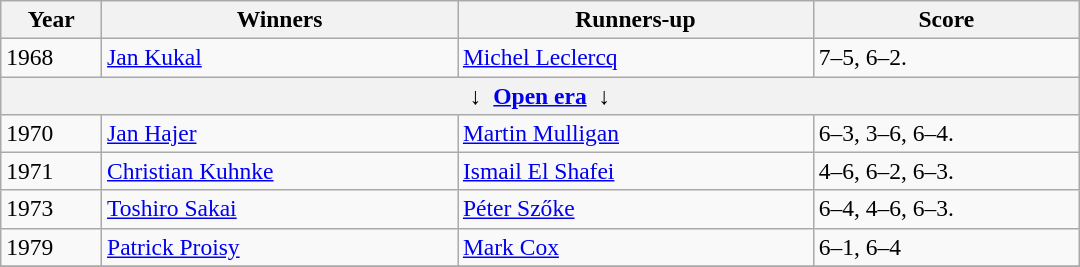<table class="wikitable" style="font-size:98%;">
<tr>
<th style="width:60px;">Year</th>
<th style="width:230px;">Winners</th>
<th style="width:230px;">Runners-up</th>
<th style="width:170px;">Score</th>
</tr>
<tr>
<td>1968</td>
<td>  <a href='#'>Jan Kukal</a></td>
<td>  <a href='#'>Michel Leclercq</a></td>
<td>7–5, 6–2.</td>
</tr>
<tr>
<th colspan=4 align=center>↓  <a href='#'>Open era</a>  ↓</th>
</tr>
<tr>
<td>1970</td>
<td> <a href='#'>Jan Hajer</a></td>
<td> <a href='#'>Martin Mulligan</a></td>
<td>6–3, 3–6, 6–4.</td>
</tr>
<tr>
<td>1971</td>
<td> <a href='#'>Christian Kuhnke</a></td>
<td> <a href='#'>Ismail El Shafei</a></td>
<td>4–6, 6–2, 6–3.</td>
</tr>
<tr>
<td>1973</td>
<td> <a href='#'>Toshiro Sakai</a></td>
<td> <a href='#'>Péter Szőke</a></td>
<td>6–4, 4–6, 6–3.</td>
</tr>
<tr>
<td>1979</td>
<td> <a href='#'>Patrick Proisy</a></td>
<td> <a href='#'>Mark Cox</a></td>
<td>6–1, 6–4</td>
</tr>
<tr>
</tr>
</table>
